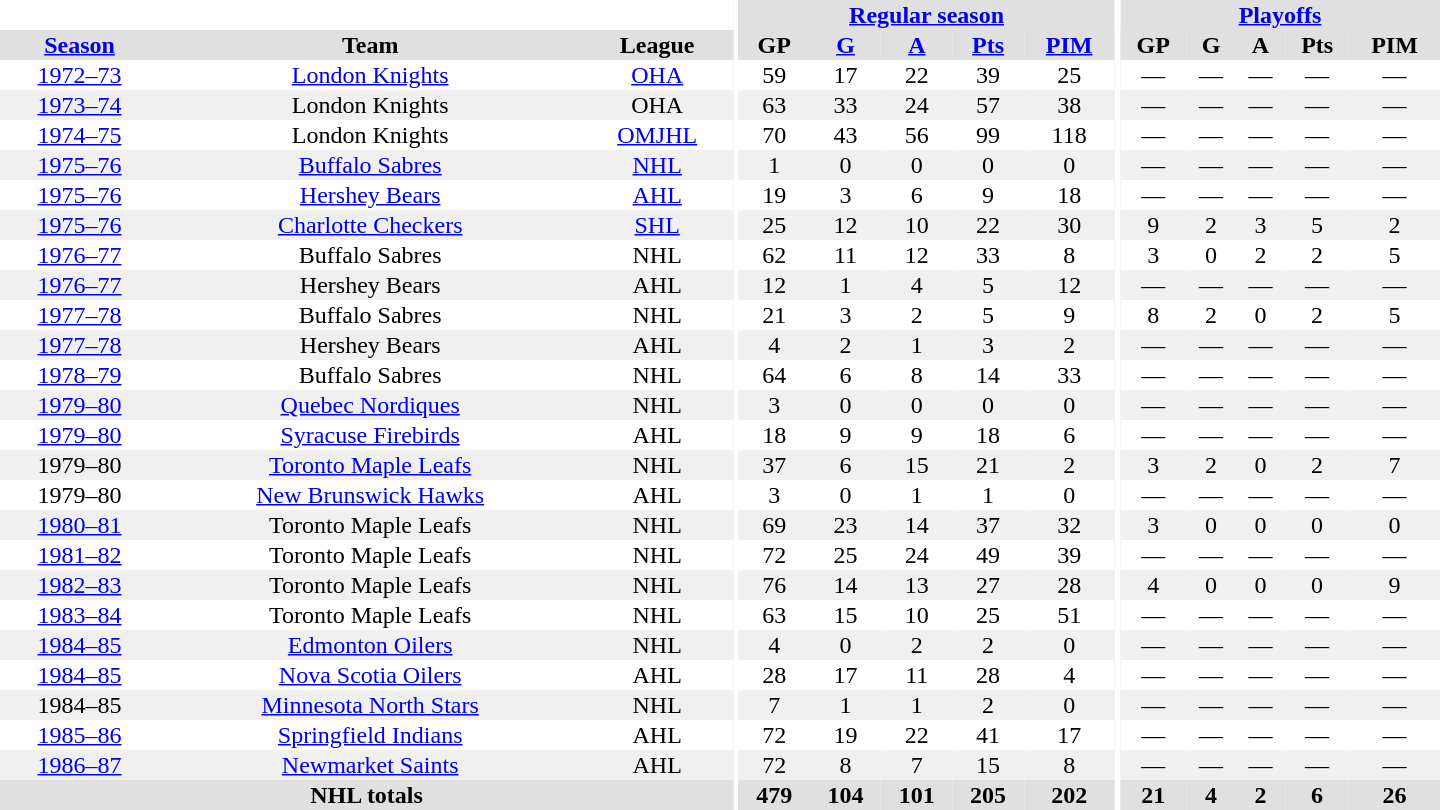<table border="0" cellpadding="1" cellspacing="0" style="text-align:center; width:60em">
<tr bgcolor="#e0e0e0">
<th colspan="3" bgcolor="#ffffff"></th>
<th rowspan="100" bgcolor="#ffffff"></th>
<th colspan="5"><a href='#'>Regular season</a></th>
<th rowspan="100" bgcolor="#ffffff"></th>
<th colspan="5"><a href='#'>Playoffs</a></th>
</tr>
<tr bgcolor="#e0e0e0">
<th><a href='#'>Season</a></th>
<th>Team</th>
<th>League</th>
<th>GP</th>
<th><a href='#'>G</a></th>
<th><a href='#'>A</a></th>
<th><a href='#'>Pts</a></th>
<th><a href='#'>PIM</a></th>
<th>GP</th>
<th>G</th>
<th>A</th>
<th>Pts</th>
<th>PIM</th>
</tr>
<tr>
<td><a href='#'>1972–73</a></td>
<td><a href='#'>London Knights</a></td>
<td><a href='#'>OHA</a></td>
<td>59</td>
<td>17</td>
<td>22</td>
<td>39</td>
<td>25</td>
<td>—</td>
<td>—</td>
<td>—</td>
<td>—</td>
<td>—</td>
</tr>
<tr bgcolor="#f0f0f0">
<td><a href='#'>1973–74</a></td>
<td>London Knights</td>
<td>OHA</td>
<td>63</td>
<td>33</td>
<td>24</td>
<td>57</td>
<td>38</td>
<td>—</td>
<td>—</td>
<td>—</td>
<td>—</td>
<td>—</td>
</tr>
<tr>
<td><a href='#'>1974–75</a></td>
<td>London Knights</td>
<td><a href='#'>OMJHL</a></td>
<td>70</td>
<td>43</td>
<td>56</td>
<td>99</td>
<td>118</td>
<td>—</td>
<td>—</td>
<td>—</td>
<td>—</td>
<td>—</td>
</tr>
<tr bgcolor="#f0f0f0">
<td><a href='#'>1975–76</a></td>
<td><a href='#'>Buffalo Sabres</a></td>
<td><a href='#'>NHL</a></td>
<td>1</td>
<td>0</td>
<td>0</td>
<td>0</td>
<td>0</td>
<td>—</td>
<td>—</td>
<td>—</td>
<td>—</td>
<td>—</td>
</tr>
<tr>
<td><a href='#'>1975–76</a></td>
<td><a href='#'>Hershey Bears</a></td>
<td><a href='#'>AHL</a></td>
<td>19</td>
<td>3</td>
<td>6</td>
<td>9</td>
<td>18</td>
<td>—</td>
<td>—</td>
<td>—</td>
<td>—</td>
<td>—</td>
</tr>
<tr bgcolor="#f0f0f0">
<td><a href='#'>1975–76</a></td>
<td><a href='#'>Charlotte Checkers</a></td>
<td><a href='#'>SHL</a></td>
<td>25</td>
<td>12</td>
<td>10</td>
<td>22</td>
<td>30</td>
<td>9</td>
<td>2</td>
<td>3</td>
<td>5</td>
<td>2</td>
</tr>
<tr>
<td><a href='#'>1976–77</a></td>
<td>Buffalo Sabres</td>
<td>NHL</td>
<td>62</td>
<td>11</td>
<td>12</td>
<td>33</td>
<td>8</td>
<td>3</td>
<td>0</td>
<td>2</td>
<td>2</td>
<td>5</td>
</tr>
<tr bgcolor="#f0f0f0">
<td><a href='#'>1976–77</a></td>
<td>Hershey Bears</td>
<td>AHL</td>
<td>12</td>
<td>1</td>
<td>4</td>
<td>5</td>
<td>12</td>
<td>—</td>
<td>—</td>
<td>—</td>
<td>—</td>
<td>—</td>
</tr>
<tr>
<td><a href='#'>1977–78</a></td>
<td>Buffalo Sabres</td>
<td>NHL</td>
<td>21</td>
<td>3</td>
<td>2</td>
<td>5</td>
<td>9</td>
<td>8</td>
<td>2</td>
<td>0</td>
<td>2</td>
<td>5</td>
</tr>
<tr bgcolor="#f0f0f0">
<td><a href='#'>1977–78</a></td>
<td>Hershey Bears</td>
<td>AHL</td>
<td>4</td>
<td>2</td>
<td>1</td>
<td>3</td>
<td>2</td>
<td>—</td>
<td>—</td>
<td>—</td>
<td>—</td>
<td>—</td>
</tr>
<tr>
<td><a href='#'>1978–79</a></td>
<td>Buffalo Sabres</td>
<td>NHL</td>
<td>64</td>
<td>6</td>
<td>8</td>
<td>14</td>
<td>33</td>
<td>—</td>
<td>—</td>
<td>—</td>
<td>—</td>
<td>—</td>
</tr>
<tr bgcolor="#f0f0f0">
<td><a href='#'>1979–80</a></td>
<td><a href='#'>Quebec Nordiques</a></td>
<td>NHL</td>
<td>3</td>
<td>0</td>
<td>0</td>
<td>0</td>
<td>0</td>
<td>—</td>
<td>—</td>
<td>—</td>
<td>—</td>
<td>—</td>
</tr>
<tr>
<td><a href='#'>1979–80</a></td>
<td><a href='#'>Syracuse Firebirds</a></td>
<td>AHL</td>
<td>18</td>
<td>9</td>
<td>9</td>
<td>18</td>
<td>6</td>
<td>—</td>
<td>—</td>
<td>—</td>
<td>—</td>
<td>—</td>
</tr>
<tr bgcolor="#f0f0f0">
<td>1979–80</td>
<td><a href='#'>Toronto Maple Leafs</a></td>
<td>NHL</td>
<td>37</td>
<td>6</td>
<td>15</td>
<td>21</td>
<td>2</td>
<td>3</td>
<td>2</td>
<td>0</td>
<td>2</td>
<td>7</td>
</tr>
<tr>
<td>1979–80</td>
<td><a href='#'>New Brunswick Hawks</a></td>
<td>AHL</td>
<td>3</td>
<td>0</td>
<td>1</td>
<td>1</td>
<td>0</td>
<td>—</td>
<td>—</td>
<td>—</td>
<td>—</td>
<td>—</td>
</tr>
<tr bgcolor="#f0f0f0">
<td><a href='#'>1980–81</a></td>
<td>Toronto Maple Leafs</td>
<td>NHL</td>
<td>69</td>
<td>23</td>
<td>14</td>
<td>37</td>
<td>32</td>
<td>3</td>
<td>0</td>
<td>0</td>
<td>0</td>
<td>0</td>
</tr>
<tr>
<td><a href='#'>1981–82</a></td>
<td>Toronto Maple Leafs</td>
<td>NHL</td>
<td>72</td>
<td>25</td>
<td>24</td>
<td>49</td>
<td>39</td>
<td>—</td>
<td>—</td>
<td>—</td>
<td>—</td>
<td>—</td>
</tr>
<tr bgcolor="#f0f0f0">
<td><a href='#'>1982–83</a></td>
<td>Toronto Maple Leafs</td>
<td>NHL</td>
<td>76</td>
<td>14</td>
<td>13</td>
<td>27</td>
<td>28</td>
<td>4</td>
<td>0</td>
<td>0</td>
<td>0</td>
<td>9</td>
</tr>
<tr>
<td><a href='#'>1983–84</a></td>
<td>Toronto Maple Leafs</td>
<td>NHL</td>
<td>63</td>
<td>15</td>
<td>10</td>
<td>25</td>
<td>51</td>
<td>—</td>
<td>—</td>
<td>—</td>
<td>—</td>
<td>—</td>
</tr>
<tr bgcolor="#f0f0f0">
<td><a href='#'>1984–85</a></td>
<td><a href='#'>Edmonton Oilers</a></td>
<td>NHL</td>
<td>4</td>
<td>0</td>
<td>2</td>
<td>2</td>
<td>0</td>
<td>—</td>
<td>—</td>
<td>—</td>
<td>—</td>
<td>—</td>
</tr>
<tr>
<td><a href='#'>1984–85</a></td>
<td><a href='#'>Nova Scotia Oilers</a></td>
<td>AHL</td>
<td>28</td>
<td>17</td>
<td>11</td>
<td>28</td>
<td>4</td>
<td>—</td>
<td>—</td>
<td>—</td>
<td>—</td>
<td>—</td>
</tr>
<tr bgcolor="#f0f0f0">
<td>1984–85</td>
<td><a href='#'>Minnesota North Stars</a></td>
<td>NHL</td>
<td>7</td>
<td>1</td>
<td>1</td>
<td>2</td>
<td>0</td>
<td>—</td>
<td>—</td>
<td>—</td>
<td>—</td>
<td>—</td>
</tr>
<tr>
<td><a href='#'>1985–86</a></td>
<td><a href='#'>Springfield Indians</a></td>
<td>AHL</td>
<td>72</td>
<td>19</td>
<td>22</td>
<td>41</td>
<td>17</td>
<td>—</td>
<td>—</td>
<td>—</td>
<td>—</td>
<td>—</td>
</tr>
<tr bgcolor="#f0f0f0">
<td><a href='#'>1986–87</a></td>
<td><a href='#'>Newmarket Saints</a></td>
<td>AHL</td>
<td>72</td>
<td>8</td>
<td>7</td>
<td>15</td>
<td>8</td>
<td>—</td>
<td>—</td>
<td>—</td>
<td>—</td>
<td>—</td>
</tr>
<tr bgcolor="#e0e0e0">
<th colspan="3">NHL totals</th>
<th>479</th>
<th>104</th>
<th>101</th>
<th>205</th>
<th>202</th>
<th>21</th>
<th>4</th>
<th>2</th>
<th>6</th>
<th>26</th>
</tr>
</table>
